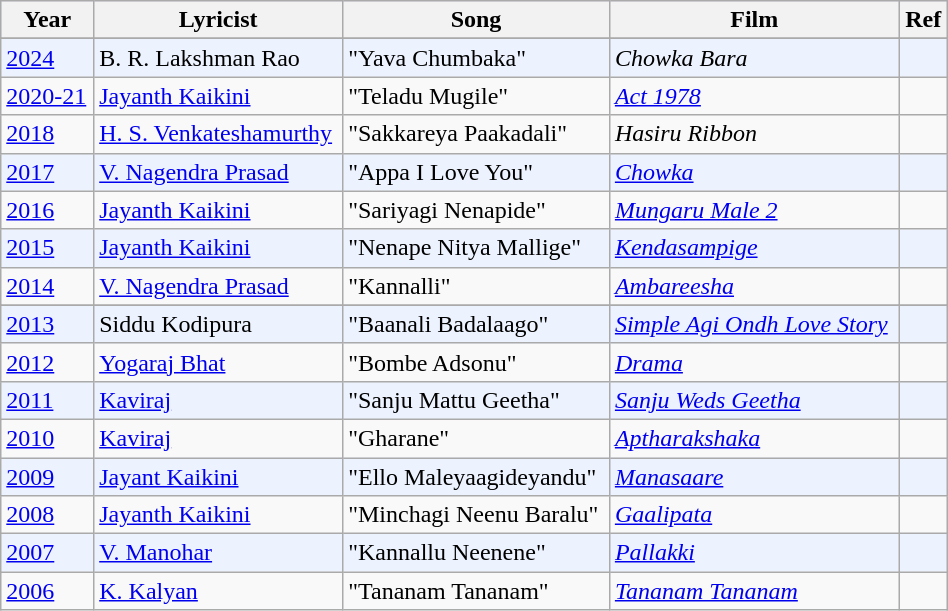<table class="wikitable sortable" style="width:50%;">
<tr bgcolor="#d1e4fd">
<th>Year</th>
<th>Lyricist</th>
<th>Song</th>
<th>Film</th>
<th>Ref</th>
</tr>
<tr>
</tr>
<tr bgcolor=#edf3fe>
<td><a href='#'>2024</a></td>
<td>B. R. Lakshman Rao</td>
<td>"Yava Chumbaka"</td>
<td><em>Chowka Bara</em></td>
<td></td>
</tr>
<tr>
<td><a href='#'>2020-21</a></td>
<td><a href='#'>Jayanth Kaikini</a></td>
<td>"Teladu Mugile"</td>
<td><em><a href='#'>Act 1978</a></em></td>
<td></td>
</tr>
<tr>
<td><a href='#'>2018</a></td>
<td><a href='#'>H. S. Venkateshamurthy</a></td>
<td>"Sakkareya Paakadali"</td>
<td><em>Hasiru Ribbon</em></td>
<td></td>
</tr>
<tr bgcolor=#edf3fe>
<td><a href='#'>2017</a></td>
<td><a href='#'>V. Nagendra Prasad</a></td>
<td>"Appa I Love You"</td>
<td><em><a href='#'>Chowka</a></em></td>
<td></td>
</tr>
<tr>
<td><a href='#'>2016</a></td>
<td><a href='#'>Jayanth Kaikini</a></td>
<td>"Sariyagi Nenapide"</td>
<td><em><a href='#'>Mungaru Male 2</a></em></td>
<td></td>
</tr>
<tr bgcolor=#edf3fe>
<td><a href='#'>2015</a></td>
<td><a href='#'>Jayanth Kaikini</a></td>
<td>"Nenape Nitya Mallige"</td>
<td><em><a href='#'>Kendasampige</a></em></td>
<td></td>
</tr>
<tr>
<td><a href='#'>2014</a></td>
<td><a href='#'>V. Nagendra Prasad</a></td>
<td>"Kannalli"</td>
<td><em><a href='#'>Ambareesha</a></em></td>
<td></td>
</tr>
<tr>
</tr>
<tr bgcolor=#edf3fe>
<td><a href='#'>2013</a></td>
<td>Siddu Kodipura</td>
<td>"Baanali Badalaago"</td>
<td><em><a href='#'>Simple Agi Ondh Love Story</a></em></td>
<td></td>
</tr>
<tr>
<td><a href='#'>2012</a></td>
<td><a href='#'>Yogaraj Bhat</a></td>
<td>"Bombe Adsonu"</td>
<td><em><a href='#'>Drama</a></em></td>
<td></td>
</tr>
<tr bgcolor=#edf3fe>
<td><a href='#'>2011</a></td>
<td><a href='#'>Kaviraj</a></td>
<td>"Sanju Mattu Geetha"</td>
<td><em><a href='#'>Sanju Weds Geetha</a></em></td>
<td></td>
</tr>
<tr>
<td><a href='#'>2010</a></td>
<td><a href='#'>Kaviraj</a></td>
<td>"Gharane"</td>
<td><em><a href='#'>Aptharakshaka</a></em></td>
<td></td>
</tr>
<tr bgcolor=#edf3fe>
<td><a href='#'>2009</a></td>
<td><a href='#'>Jayant Kaikini</a></td>
<td>"Ello Maleyaagideyandu"</td>
<td><em><a href='#'>Manasaare</a></em></td>
<td></td>
</tr>
<tr>
<td><a href='#'>2008</a></td>
<td><a href='#'>Jayanth Kaikini</a></td>
<td>"Minchagi Neenu Baralu"</td>
<td><em><a href='#'>Gaalipata</a></em></td>
<td></td>
</tr>
<tr bgcolor=#edf3fe>
<td><a href='#'>2007</a></td>
<td><a href='#'>V. Manohar</a></td>
<td>"Kannallu Neenene"</td>
<td><em><a href='#'>Pallakki</a></em></td>
<td></td>
</tr>
<tr>
<td><a href='#'>2006</a></td>
<td><a href='#'>K. Kalyan</a></td>
<td>"Tananam Tananam"</td>
<td><em><a href='#'>Tananam Tananam</a></em></td>
<td></td>
</tr>
</table>
